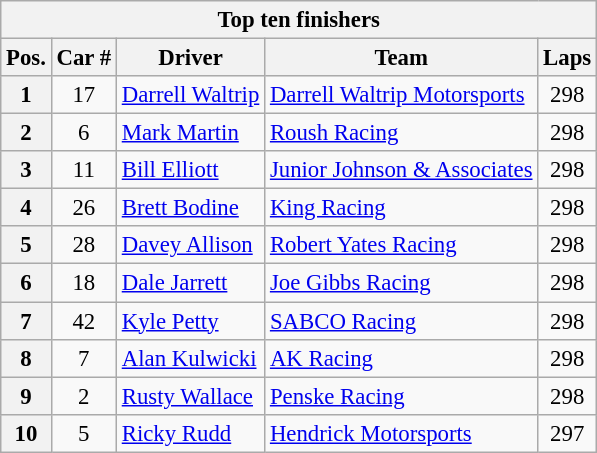<table class="wikitable" style="font-size:95%;">
<tr>
<th colspan=9>Top ten finishers</th>
</tr>
<tr>
<th>Pos.</th>
<th>Car #</th>
<th>Driver</th>
<th>Team</th>
<th>Laps</th>
</tr>
<tr>
<th>1</th>
<td align=center>17</td>
<td><a href='#'>Darrell Waltrip</a></td>
<td><a href='#'>Darrell Waltrip Motorsports</a></td>
<td align=center>298</td>
</tr>
<tr>
<th>2</th>
<td align=center>6</td>
<td><a href='#'>Mark Martin</a></td>
<td><a href='#'>Roush Racing</a></td>
<td align=center>298</td>
</tr>
<tr>
<th>3</th>
<td align=center>11</td>
<td><a href='#'>Bill Elliott</a></td>
<td><a href='#'>Junior Johnson & Associates</a></td>
<td align=center>298</td>
</tr>
<tr>
<th>4</th>
<td align=center>26</td>
<td><a href='#'>Brett Bodine</a></td>
<td><a href='#'>King Racing</a></td>
<td align=center>298</td>
</tr>
<tr>
<th>5</th>
<td align=center>28</td>
<td><a href='#'>Davey Allison</a></td>
<td><a href='#'>Robert Yates Racing</a></td>
<td align=center>298</td>
</tr>
<tr>
<th>6</th>
<td align=center>18</td>
<td><a href='#'>Dale Jarrett</a></td>
<td><a href='#'>Joe Gibbs Racing</a></td>
<td align=center>298</td>
</tr>
<tr>
<th>7</th>
<td align=center>42</td>
<td><a href='#'>Kyle Petty</a></td>
<td><a href='#'>SABCO Racing</a></td>
<td align=center>298</td>
</tr>
<tr>
<th>8</th>
<td align=center>7</td>
<td><a href='#'>Alan Kulwicki</a></td>
<td><a href='#'>AK Racing</a></td>
<td align=center>298</td>
</tr>
<tr>
<th>9</th>
<td align=center>2</td>
<td><a href='#'>Rusty Wallace</a></td>
<td><a href='#'>Penske Racing</a></td>
<td align=center>298</td>
</tr>
<tr>
<th>10</th>
<td align=center>5</td>
<td><a href='#'>Ricky Rudd</a></td>
<td><a href='#'>Hendrick Motorsports</a></td>
<td align=center>297</td>
</tr>
</table>
